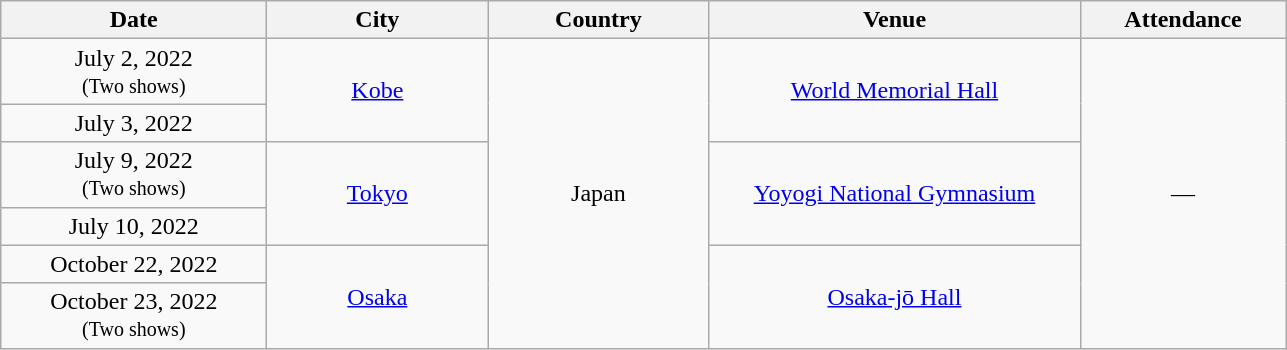<table class="wikitable" style="text-align:center;">
<tr>
<th width="170">Date</th>
<th width="140">City</th>
<th width="140">Country</th>
<th width="240">Venue</th>
<th width="130">Attendance</th>
</tr>
<tr>
<td>July 2, 2022<br><small>(Two shows)</small></td>
<td rowspan="2"><a href='#'>Kobe</a></td>
<td rowspan="6">Japan</td>
<td rowspan="2"><a href='#'>World Memorial Hall</a></td>
<td rowspan="6">—</td>
</tr>
<tr>
<td>July 3, 2022</td>
</tr>
<tr>
<td>July 9, 2022<br><small>(Two shows)</small></td>
<td rowspan="2"><a href='#'>Tokyo</a></td>
<td rowspan="2"><a href='#'>Yoyogi National Gymnasium</a></td>
</tr>
<tr>
<td>July 10, 2022</td>
</tr>
<tr>
<td>October 22, 2022</td>
<td rowspan="2"><a href='#'>Osaka</a></td>
<td rowspan="2"><a href='#'>Osaka-jō Hall</a></td>
</tr>
<tr>
<td>October 23, 2022<br><small>(Two shows)</small></td>
</tr>
</table>
